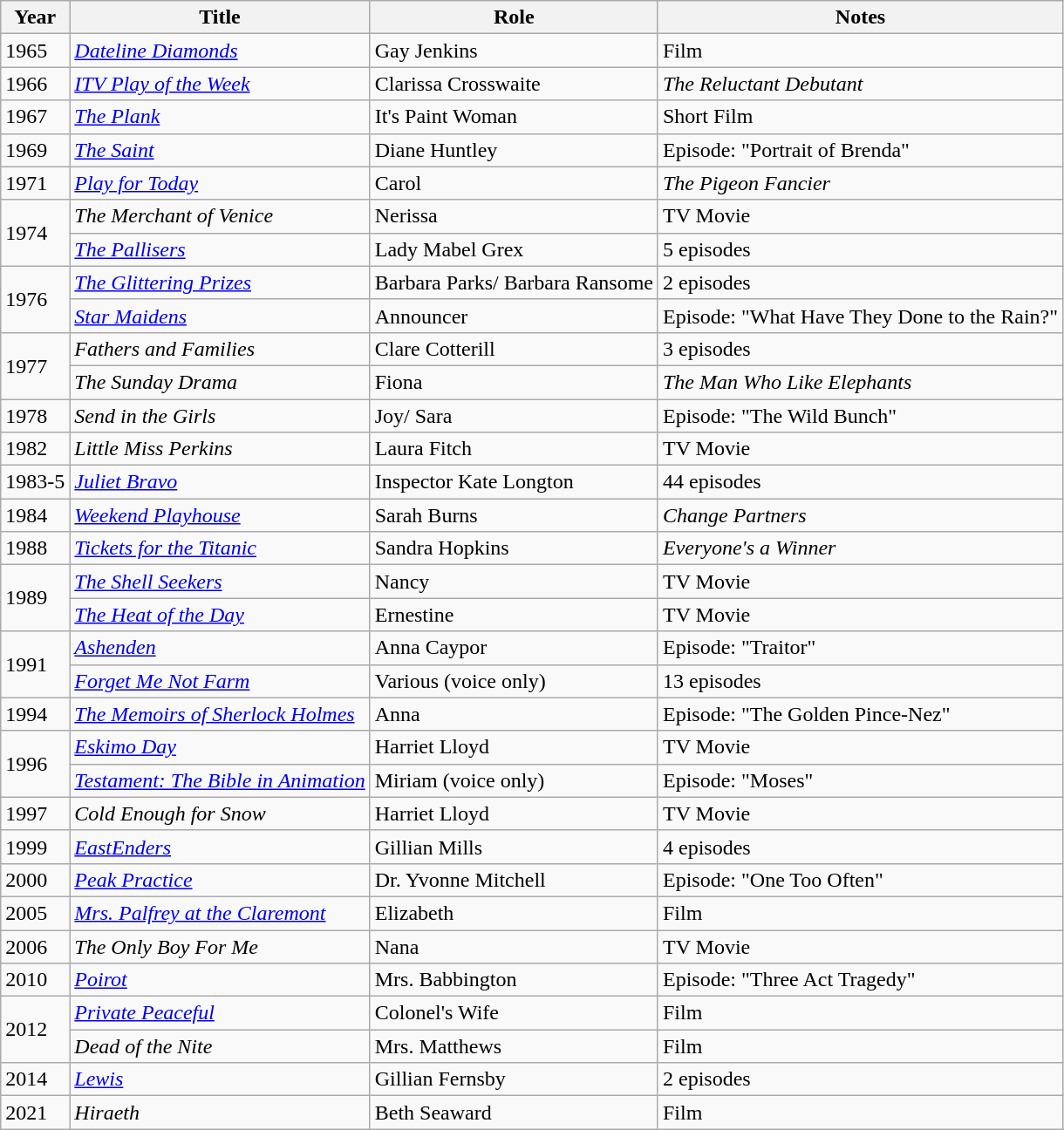<table class="wikitable">
<tr>
<th>Year</th>
<th>Title</th>
<th>Role</th>
<th>Notes</th>
</tr>
<tr>
<td>1965</td>
<td><em><a href='#'>Dateline Diamonds</a></em></td>
<td>Gay Jenkins</td>
<td>Film</td>
</tr>
<tr>
<td>1966</td>
<td><em><a href='#'>ITV Play of the Week</a></em></td>
<td>Clarissa Crosswaite</td>
<td><em>The Reluctant Debutant</em></td>
</tr>
<tr>
<td>1967</td>
<td><em><a href='#'>The Plank</a></em></td>
<td>It's Paint Woman</td>
<td>Short Film</td>
</tr>
<tr>
<td>1969</td>
<td><em><a href='#'>The Saint</a></em></td>
<td>Diane Huntley</td>
<td>Episode: "Portrait of Brenda"</td>
</tr>
<tr>
<td>1971</td>
<td><em><a href='#'>Play for Today</a></em></td>
<td>Carol</td>
<td><em>The Pigeon Fancier</em></td>
</tr>
<tr>
<td rowspan="2">1974</td>
<td><em>The Merchant of Venice</em></td>
<td>Nerissa</td>
<td>TV Movie</td>
</tr>
<tr>
<td><em><a href='#'>The Pallisers</a></em></td>
<td>Lady Mabel Grex</td>
<td>5 episodes</td>
</tr>
<tr>
<td rowspan="2">1976</td>
<td><em><a href='#'>The Glittering Prizes</a></em></td>
<td>Barbara Parks/ Barbara Ransome</td>
<td>2 episodes</td>
</tr>
<tr>
<td><em><a href='#'>Star Maidens</a></em></td>
<td>Announcer</td>
<td>Episode: "What Have They Done to the Rain?"</td>
</tr>
<tr>
<td rowspan="2">1977</td>
<td><em>Fathers and Families</em></td>
<td>Clare Cotterill</td>
<td>3 episodes</td>
</tr>
<tr>
<td><em>The Sunday Drama</em></td>
<td>Fiona</td>
<td><em>The Man Who Like Elephants</em></td>
</tr>
<tr>
<td>1978</td>
<td><em>Send in the Girls</em></td>
<td>Joy/ Sara</td>
<td>Episode: "The Wild Bunch"</td>
</tr>
<tr>
<td>1982</td>
<td><em>Little Miss Perkins</em></td>
<td>Laura Fitch</td>
<td>TV Movie</td>
</tr>
<tr>
<td>1983-5</td>
<td><em><a href='#'>Juliet Bravo</a></em></td>
<td>Inspector Kate Longton</td>
<td>44 episodes</td>
</tr>
<tr>
<td>1984</td>
<td><em><a href='#'>Weekend Playhouse</a></em></td>
<td>Sarah Burns</td>
<td><em>Change Partners</em></td>
</tr>
<tr>
<td>1988</td>
<td><em><a href='#'>Tickets for the Titanic</a></em></td>
<td>Sandra Hopkins</td>
<td><em>Everyone's a Winner</em></td>
</tr>
<tr>
<td rowspan="2">1989</td>
<td><em><a href='#'>The Shell Seekers</a></em></td>
<td>Nancy</td>
<td>TV Movie</td>
</tr>
<tr>
<td><em><a href='#'>The Heat of the Day</a></em></td>
<td>Ernestine</td>
<td>TV Movie</td>
</tr>
<tr>
<td rowspan="2">1991</td>
<td><em><a href='#'>Ashenden</a></em></td>
<td>Anna Caypor</td>
<td>Episode: "Traitor"</td>
</tr>
<tr>
<td><em><a href='#'>Forget Me Not Farm</a></em></td>
<td>Various (voice only)</td>
<td>13 episodes</td>
</tr>
<tr>
<td>1994</td>
<td><em><a href='#'>The Memoirs of Sherlock Holmes</a></em></td>
<td>Anna</td>
<td>Episode: "The Golden Pince-Nez"</td>
</tr>
<tr>
<td rowspan="2">1996</td>
<td><em><a href='#'>Eskimo Day</a></em></td>
<td>Harriet Lloyd</td>
<td>TV Movie</td>
</tr>
<tr>
<td><em><a href='#'>Testament: The Bible in Animation</a></em></td>
<td>Miriam (voice only)</td>
<td>Episode: "Moses"</td>
</tr>
<tr>
<td>1997</td>
<td><em>Cold Enough for Snow</em></td>
<td>Harriet Lloyd</td>
<td>TV Movie</td>
</tr>
<tr>
<td>1999</td>
<td><em><a href='#'>EastEnders</a></em></td>
<td>Gillian Mills</td>
<td>4 episodes</td>
</tr>
<tr>
<td>2000</td>
<td><em><a href='#'>Peak Practice</a></em></td>
<td>Dr. Yvonne Mitchell</td>
<td>Episode: "One Too Often"</td>
</tr>
<tr>
<td>2005</td>
<td><em><a href='#'>Mrs. Palfrey at the Claremont</a></em></td>
<td>Elizabeth</td>
<td>Film</td>
</tr>
<tr>
<td>2006</td>
<td><em>The Only Boy For Me</em></td>
<td>Nana</td>
<td>TV Movie</td>
</tr>
<tr>
<td>2010</td>
<td><em><a href='#'>Poirot</a></em></td>
<td>Mrs. Babbington</td>
<td>Episode: "Three Act Tragedy"</td>
</tr>
<tr>
<td rowspan="2">2012</td>
<td><em><a href='#'>Private Peaceful</a></em></td>
<td>Colonel's Wife</td>
<td>Film</td>
</tr>
<tr>
<td><em>Dead of the Nite</em></td>
<td>Mrs. Matthews</td>
<td>Film</td>
</tr>
<tr>
<td>2014</td>
<td><em><a href='#'>Lewis</a></em></td>
<td>Gillian Fernsby</td>
<td>2 episodes</td>
</tr>
<tr>
<td>2021</td>
<td><em>Hiraeth</em></td>
<td>Beth Seaward</td>
<td>Film</td>
</tr>
</table>
